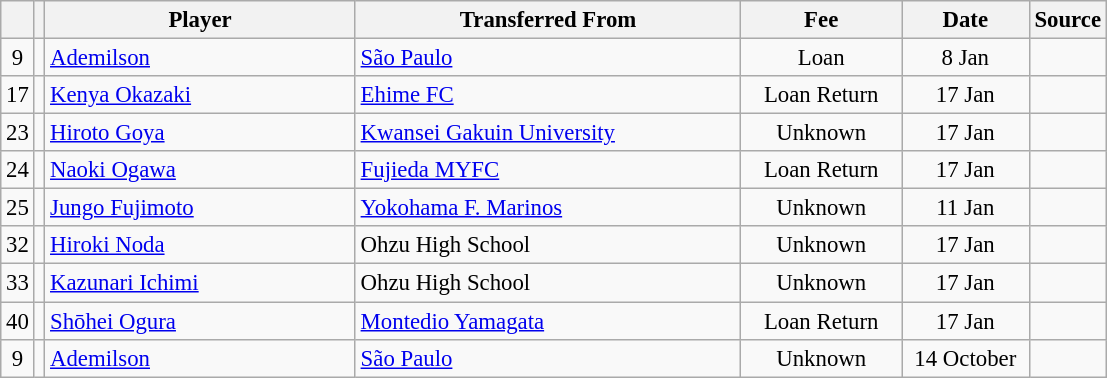<table class="wikitable plainrowheaders sortable" style="font-size:95%">
<tr>
<th></th>
<th></th>
<th scope="col" style="width:200px;">Player</th>
<th scope="col" style="width:250px;">Transferred From</th>
<th scope="col" style="width:100px;">Fee</th>
<th scope="col" style="width:78px;">Date</th>
<th>Source</th>
</tr>
<tr>
<td align=center>9</td>
<td align=center></td>
<td> <a href='#'>Ademilson</a></td>
<td> <a href='#'>São Paulo</a></td>
<td align=center>Loan</td>
<td align=center>8 Jan</td>
<td align=center></td>
</tr>
<tr>
<td align=center>17</td>
<td align=center></td>
<td> <a href='#'>Kenya Okazaki</a></td>
<td> <a href='#'>Ehime FC</a></td>
<td align=center>Loan Return</td>
<td align=center>17 Jan</td>
<td align=center></td>
</tr>
<tr>
<td align=center>23</td>
<td align=center></td>
<td> <a href='#'>Hiroto Goya</a></td>
<td> <a href='#'>Kwansei Gakuin University</a></td>
<td align=center>Unknown</td>
<td align=center>17 Jan</td>
<td align=center></td>
</tr>
<tr>
<td align=center>24</td>
<td align=center></td>
<td> <a href='#'>Naoki Ogawa</a></td>
<td> <a href='#'>Fujieda MYFC</a></td>
<td align=center>Loan Return</td>
<td align=center>17 Jan</td>
<td align=center></td>
</tr>
<tr>
<td align=center>25</td>
<td align=center></td>
<td> <a href='#'>Jungo Fujimoto</a></td>
<td> <a href='#'>Yokohama F. Marinos</a></td>
<td align=center>Unknown</td>
<td align=center>11 Jan</td>
<td align=center></td>
</tr>
<tr>
<td align=center>32</td>
<td align=center></td>
<td> <a href='#'>Hiroki Noda</a></td>
<td> Ohzu High School</td>
<td align=center>Unknown</td>
<td align=center>17 Jan</td>
<td align=center></td>
</tr>
<tr>
<td align=center>33</td>
<td align=center></td>
<td> <a href='#'>Kazunari Ichimi</a></td>
<td> Ohzu High School</td>
<td align=center>Unknown</td>
<td align=center>17 Jan</td>
<td align=center></td>
</tr>
<tr>
<td align=center>40</td>
<td align=center></td>
<td> <a href='#'>Shōhei Ogura</a></td>
<td> <a href='#'>Montedio Yamagata</a></td>
<td align=center>Loan Return</td>
<td align=center>17 Jan</td>
<td align=center></td>
</tr>
<tr>
<td align=center>9</td>
<td align=center></td>
<td> <a href='#'>Ademilson</a></td>
<td> <a href='#'>São Paulo</a></td>
<td align=center>Unknown</td>
<td align=center>14 October</td>
<td align=center></td>
</tr>
</table>
